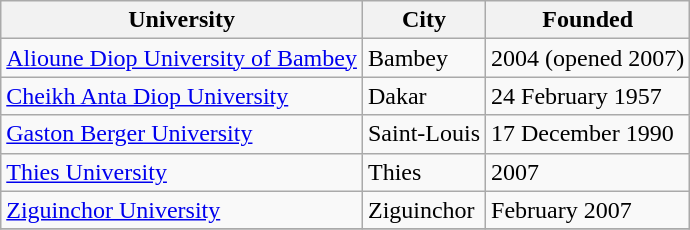<table class="wikitable">
<tr>
<th>University</th>
<th>City</th>
<th>Founded</th>
</tr>
<tr>
<td><a href='#'>Alioune Diop University of Bambey</a></td>
<td>Bambey</td>
<td>2004 (opened 2007)</td>
</tr>
<tr>
<td><a href='#'>Cheikh Anta Diop University</a></td>
<td>Dakar</td>
<td>24 February 1957</td>
</tr>
<tr>
<td><a href='#'>Gaston Berger University</a></td>
<td>Saint-Louis</td>
<td>17 December 1990</td>
</tr>
<tr>
<td><a href='#'>Thies University</a></td>
<td>Thies</td>
<td>2007</td>
</tr>
<tr>
<td><a href='#'>Ziguinchor University</a></td>
<td>Ziguinchor</td>
<td>February 2007 </td>
</tr>
<tr>
</tr>
</table>
